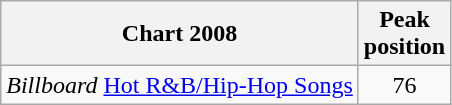<table class="wikitable">
<tr>
<th align="left">Chart 2008</th>
<th align="center">Peak<br>position</th>
</tr>
<tr>
<td align="left"><em>Billboard</em> <a href='#'>Hot R&B/Hip-Hop Songs</a></td>
<td align="center">76</td>
</tr>
</table>
